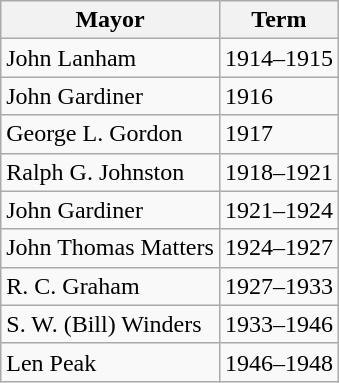<table class="wikitable">
<tr>
<th>Mayor</th>
<th>Term</th>
</tr>
<tr>
<td>John Lanham</td>
<td>1914–1915</td>
</tr>
<tr>
<td>John Gardiner</td>
<td>1916</td>
</tr>
<tr>
<td>George L. Gordon</td>
<td>1917</td>
</tr>
<tr>
<td>Ralph G. Johnston</td>
<td>1918–1921</td>
</tr>
<tr>
<td>John Gardiner</td>
<td>1921–1924</td>
</tr>
<tr>
<td>John Thomas Matters</td>
<td>1924–1927</td>
</tr>
<tr>
<td>R. C. Graham</td>
<td>1927–1933</td>
</tr>
<tr>
<td>S. W. (Bill) Winders</td>
<td>1933–1946</td>
</tr>
<tr>
<td>Len Peak</td>
<td>1946–1948</td>
</tr>
</table>
